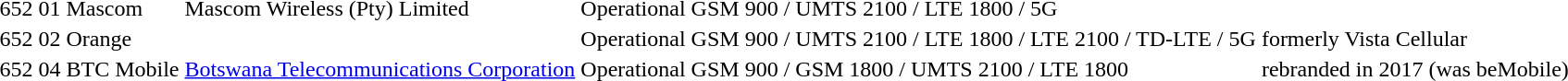<table>
<tr>
<td>652</td>
<td>01</td>
<td>Mascom</td>
<td>Mascom Wireless (Pty) Limited</td>
<td>Operational</td>
<td>GSM 900 / UMTS 2100 / LTE 1800 / 5G</td>
<td></td>
</tr>
<tr>
<td>652</td>
<td>02</td>
<td>Orange</td>
<td></td>
<td>Operational</td>
<td>GSM 900 / UMTS 2100 / LTE 1800 / LTE 2100 / TD-LTE / 5G</td>
<td>formerly Vista Cellular</td>
</tr>
<tr>
<td>652</td>
<td>04</td>
<td>BTC Mobile</td>
<td><a href='#'>Botswana Telecommunications Corporation</a></td>
<td>Operational</td>
<td>GSM 900 / GSM 1800 / UMTS 2100 / LTE 1800</td>
<td>rebranded in 2017 (was beMobile)</td>
</tr>
</table>
